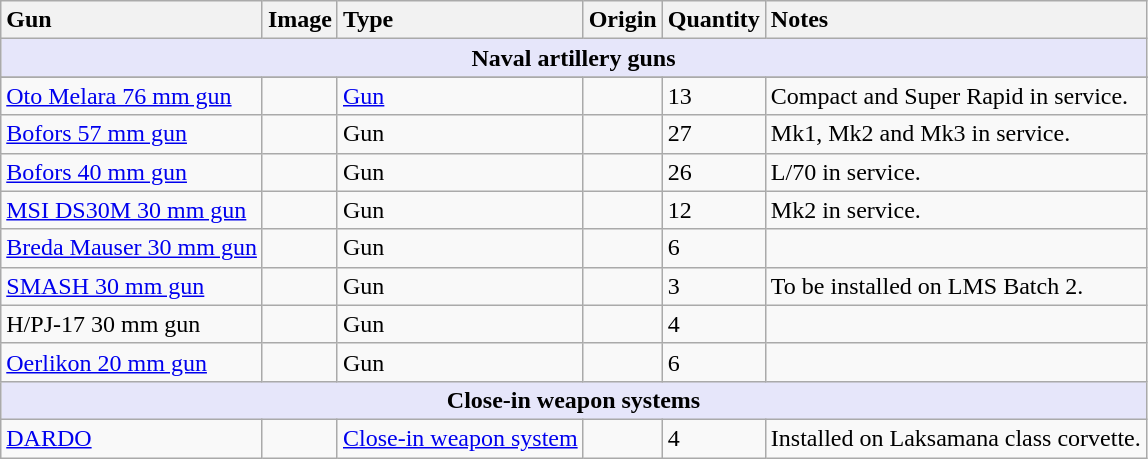<table class="wikitable">
<tr>
<th style="text-align: left;">Gun</th>
<th style="text-align: left;">Image</th>
<th style="text-align: left;">Type</th>
<th style="text-align: left;">Origin</th>
<th style="text-align: left;">Quantity</th>
<th style="text-align: left;">Notes</th>
</tr>
<tr>
<th style="align: center; background: lavender;" colspan="7">Naval artillery guns</th>
</tr>
<tr --->
</tr>
<tr>
<td><a href='#'>Oto Melara 76 mm gun</a></td>
<td></td>
<td><a href='#'>Gun</a></td>
<td></td>
<td>13</td>
<td>Compact and Super Rapid in service.</td>
</tr>
<tr>
<td><a href='#'>Bofors 57 mm gun</a></td>
<td></td>
<td>Gun</td>
<td></td>
<td>27</td>
<td>Mk1, Mk2 and Mk3 in service.</td>
</tr>
<tr>
<td><a href='#'>Bofors 40 mm gun</a></td>
<td></td>
<td>Gun</td>
<td></td>
<td>26</td>
<td>L/70 in service.</td>
</tr>
<tr>
<td><a href='#'>MSI DS30M 30 mm gun</a></td>
<td></td>
<td>Gun</td>
<td></td>
<td>12</td>
<td>Mk2 in service.</td>
</tr>
<tr>
<td><a href='#'>Breda Mauser 30 mm gun</a></td>
<td></td>
<td>Gun</td>
<td></td>
<td>6</td>
<td></td>
</tr>
<tr>
<td><a href='#'>SMASH 30 mm gun</a></td>
<td></td>
<td>Gun</td>
<td></td>
<td>3</td>
<td>To be installed on LMS Batch 2.</td>
</tr>
<tr>
<td>H/PJ-17 30 mm gun</td>
<td></td>
<td>Gun</td>
<td></td>
<td>4</td>
<td></td>
</tr>
<tr>
<td><a href='#'>Oerlikon 20 mm gun</a></td>
<td></td>
<td>Gun</td>
<td></td>
<td>6</td>
<td></td>
</tr>
<tr>
<th style="align: center; background: lavender;" colspan="7">Close-in weapon systems</th>
</tr>
<tr>
<td><a href='#'>DARDO</a></td>
<td></td>
<td><a href='#'>Close-in weapon system</a></td>
<td></td>
<td>4</td>
<td>Installed on Laksamana class corvette.</td>
</tr>
</table>
